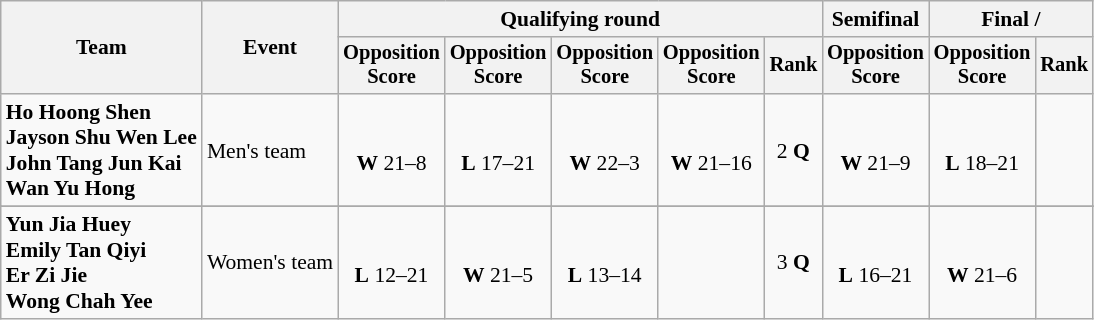<table class="wikitable" style="font-size:90%">
<tr>
<th rowspan=2>Team</th>
<th rowspan=2>Event</th>
<th colspan=5>Qualifying round</th>
<th>Semifinal</th>
<th colspan=2>Final / </th>
</tr>
<tr style="font-size:95%">
<th>Opposition<br>Score</th>
<th>Opposition<br>Score</th>
<th>Opposition<br>Score</th>
<th>Opposition<br>Score</th>
<th>Rank</th>
<th>Opposition<br>Score</th>
<th>Opposition<br>Score</th>
<th>Rank</th>
</tr>
<tr align=center>
<td align=left><strong>Ho Hoong Shen<br>Jayson Shu Wen Lee<br>John Tang Jun Kai<br>Wan Yu Hong</strong></td>
<td align=left>Men's team</td>
<td><br><strong>W</strong> 21–8</td>
<td><br><strong>L</strong> 17–21</td>
<td><br><strong>W</strong> 22–3</td>
<td><br><strong>W</strong> 21–16</td>
<td>2 <strong>Q</strong></td>
<td><br><strong>W</strong> 21–9</td>
<td><br><strong>L</strong> 18–21</td>
<td></td>
</tr>
<tr>
</tr>
<tr align=center>
<td align=left><strong>Yun Jia Huey<br>Emily Tan Qiyi<br>Er Zi Jie<br>Wong Chah Yee</strong></td>
<td align=left>Women's team</td>
<td><br><strong>L</strong> 12–21</td>
<td><br><strong>W</strong> 21–5</td>
<td><br><strong>L</strong> 13–14</td>
<td></td>
<td>3 <strong>Q</strong></td>
<td><br><strong>L</strong> 16–21</td>
<td><br><strong>W</strong> 21–6</td>
<td></td>
</tr>
</table>
